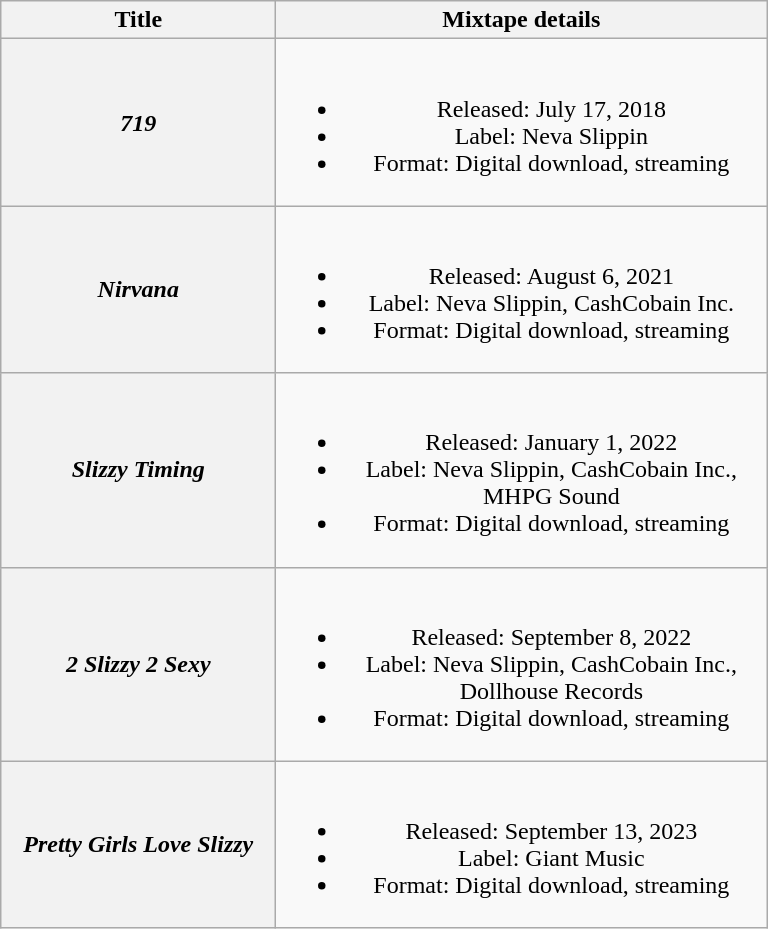<table class="wikitable plainrowheaders" style="text-align:center;">
<tr>
<th scope="col" style="width:11em;">Title</th>
<th scope="col" style="width:20em;">Mixtape details</th>
</tr>
<tr>
<th scope="row"><em>719</em></th>
<td><br><ul><li>Released: July 17, 2018</li><li>Label: Neva Slippin</li><li>Format: Digital download, streaming</li></ul></td>
</tr>
<tr>
<th scope="row"><em>Nirvana</em></th>
<td><br><ul><li>Released: August 6, 2021</li><li>Label: Neva Slippin, CashCobain Inc.</li><li>Format: Digital download, streaming</li></ul></td>
</tr>
<tr>
<th scope="row"><em>Slizzy Timing</em></th>
<td><br><ul><li>Released: January 1, 2022</li><li>Label: Neva Slippin, CashCobain Inc., MHPG Sound</li><li>Format: Digital download, streaming</li></ul></td>
</tr>
<tr>
<th scope="row"><em>2 Slizzy 2 Sexy</em></th>
<td><br><ul><li>Released: September 8, 2022</li><li>Label: Neva Slippin, CashCobain Inc., Dollhouse Records</li><li>Format: Digital download, streaming</li></ul></td>
</tr>
<tr>
<th scope="row"><em>Pretty Girls Love Slizzy</em></th>
<td><br><ul><li>Released: September 13, 2023</li><li>Label: Giant Music</li><li>Format: Digital download, streaming</li></ul></td>
</tr>
</table>
